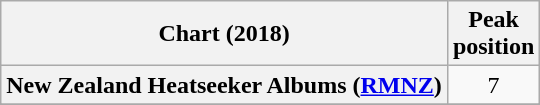<table class="wikitable sortable plainrowheaders" style="text-align:center">
<tr>
<th scope="col">Chart (2018)</th>
<th scope="col">Peak<br> position</th>
</tr>
<tr>
<th scope="row">New Zealand Heatseeker Albums (<a href='#'>RMNZ</a>)</th>
<td>7</td>
</tr>
<tr>
</tr>
<tr>
</tr>
</table>
